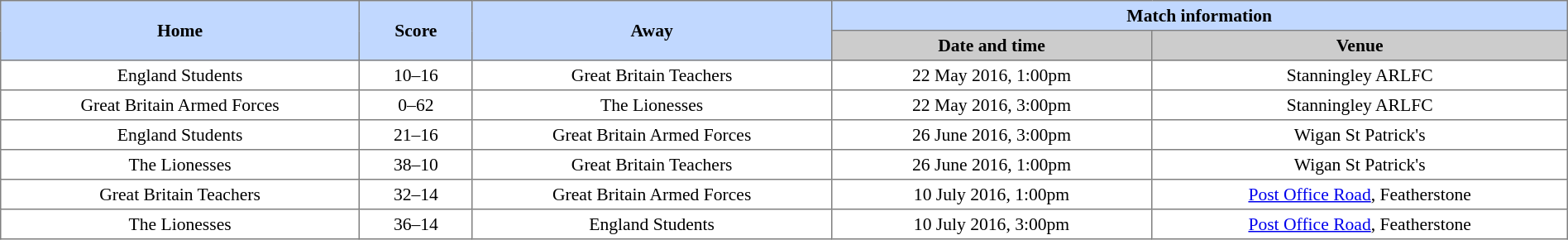<table style="border-collapse:collapse; font-size:90%; text-align:center;" width="100%" cellspacing="0" cellpadding="3" border="1">
<tr bgcolor="#C1D8FF">
<th width="19%" rowspan="2">Home</th>
<th width="6%" rowspan="2">Score</th>
<th width="19%" rowspan="2">Away</th>
<th colspan="2">Match information</th>
</tr>
<tr bgcolor="#CCCCCC">
<th width="17%">Date and time</th>
<th width="22%">Venue</th>
</tr>
<tr>
<td>England Students</td>
<td>10–16</td>
<td>Great Britain Teachers</td>
<td>22 May 2016, 1:00pm</td>
<td>Stanningley ARLFC</td>
</tr>
<tr>
<td>Great Britain Armed Forces</td>
<td>0–62</td>
<td>The Lionesses</td>
<td>22 May 2016, 3:00pm</td>
<td>Stanningley ARLFC</td>
</tr>
<tr>
<td>England Students</td>
<td>21–16</td>
<td>Great Britain Armed Forces</td>
<td>26 June 2016, 3:00pm</td>
<td>Wigan St Patrick's</td>
</tr>
<tr>
<td>The Lionesses</td>
<td>38–10</td>
<td>Great Britain Teachers</td>
<td>26 June 2016, 1:00pm</td>
<td>Wigan St Patrick's</td>
</tr>
<tr>
<td>Great Britain Teachers</td>
<td>32–14</td>
<td>Great Britain Armed Forces</td>
<td>10 July 2016, 1:00pm</td>
<td><a href='#'>Post Office Road</a>, Featherstone</td>
</tr>
<tr>
<td>The Lionesses</td>
<td>36–14</td>
<td>England Students</td>
<td>10 July 2016, 3:00pm</td>
<td><a href='#'>Post Office Road</a>, Featherstone</td>
</tr>
</table>
